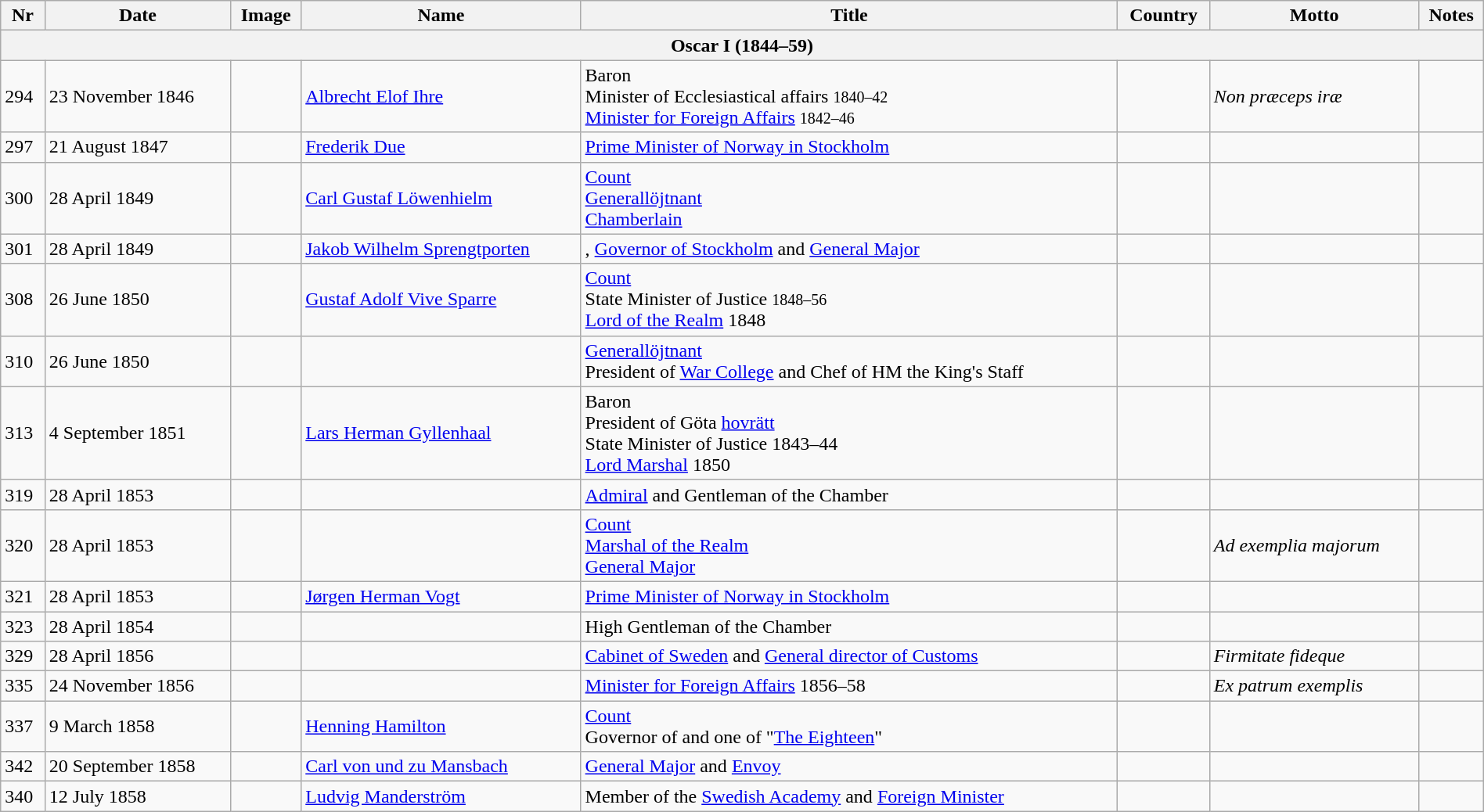<table class="wikitable" width=100%>
<tr>
<th>Nr</th>
<th>Date</th>
<th>Image</th>
<th>Name</th>
<th>Title</th>
<th>Country</th>
<th>Motto</th>
<th>Notes</th>
</tr>
<tr>
<th colspan=8>Oscar I (1844–59)</th>
</tr>
<tr>
<td>294</td>
<td>23 November 1846</td>
<td></td>
<td><a href='#'>Albrecht Elof Ihre</a></td>
<td>Baron<br>Minister of Ecclesiastical affairs <small>1840–42</small><br><a href='#'>Minister for Foreign Affairs</a> <small>1842–46</small></td>
<td></td>
<td><em>Non præceps iræ</em></td>
<td></td>
</tr>
<tr>
<td>297</td>
<td>21 August 1847</td>
<td></td>
<td><a href='#'>Frederik Due</a></td>
<td><a href='#'>Prime Minister of Norway in Stockholm</a></td>
<td></td>
<td></td>
<td></td>
</tr>
<tr>
<td>300</td>
<td>28 April 1849</td>
<td></td>
<td><a href='#'>Carl Gustaf Löwenhielm</a></td>
<td><a href='#'>Count</a><br><a href='#'>Generallöjtnant</a><br> <a href='#'>Chamberlain</a></td>
<td></td>
<td></td>
<td></td>
</tr>
<tr>
<td>301</td>
<td>28 April 1849</td>
<td></td>
<td><a href='#'>Jakob Wilhelm Sprengtporten</a></td>
<td>, <a href='#'>Governor of Stockholm</a> and <a href='#'>General Major</a></td>
<td></td>
<td></td>
<td></td>
</tr>
<tr>
<td>308</td>
<td>26 June 1850</td>
<td></td>
<td><a href='#'>Gustaf Adolf Vive Sparre</a></td>
<td><a href='#'>Count</a><br>State Minister of Justice <small>1848–56</small><br><a href='#'>Lord of the Realm</a> 1848</td>
<td></td>
<td></td>
<td></td>
</tr>
<tr>
<td>310</td>
<td>26 June 1850</td>
<td></td>
<td></td>
<td><a href='#'>Generallöjtnant</a><br>President of <a href='#'>War College</a> and Chef of HM the King's Staff</td>
<td></td>
<td></td>
<td></td>
</tr>
<tr>
<td>313</td>
<td>4 September 1851</td>
<td></td>
<td><a href='#'>Lars Herman Gyllenhaal</a></td>
<td>Baron<br>President of Göta <a href='#'>hovrätt</a><br>State Minister of Justice 1843–44<br><a href='#'>Lord Marshal</a> 1850</td>
<td></td>
<td></td>
<td></td>
</tr>
<tr>
<td>319</td>
<td>28 April 1853</td>
<td></td>
<td></td>
<td><a href='#'>Admiral</a> and Gentleman of the Chamber</td>
<td></td>
<td></td>
<td></td>
</tr>
<tr>
<td>320</td>
<td>28 April 1853</td>
<td></td>
<td></td>
<td><a href='#'>Count</a><br><a href='#'>Marshal of the Realm</a><br><a href='#'>General Major</a></td>
<td></td>
<td><em>Ad exemplia majorum</em></td>
<td></td>
</tr>
<tr>
<td>321</td>
<td>28 April 1853</td>
<td></td>
<td><a href='#'>Jørgen Herman Vogt</a></td>
<td><a href='#'>Prime Minister of Norway in Stockholm</a></td>
<td></td>
<td></td>
<td></td>
</tr>
<tr>
<td>323</td>
<td>28 April 1854</td>
<td></td>
<td></td>
<td>High Gentleman of the Chamber</td>
<td></td>
<td></td>
<td></td>
</tr>
<tr>
<td>329</td>
<td>28 April 1856</td>
<td></td>
<td></td>
<td><a href='#'>Cabinet of Sweden</a> and <a href='#'>General director of Customs</a></td>
<td></td>
<td><em>Firmitate fideque</em></td>
<td></td>
</tr>
<tr>
<td>335</td>
<td>24 November 1856</td>
<td></td>
<td></td>
<td><a href='#'>Minister for Foreign Affairs</a> 1856–58</td>
<td></td>
<td><em>Ex patrum exemplis</em></td>
<td></td>
</tr>
<tr>
<td>337</td>
<td>9 March 1858</td>
<td></td>
<td><a href='#'>Henning Hamilton</a></td>
<td><a href='#'>Count</a><br>Governor of and one of "<a href='#'>The Eighteen</a>"</td>
<td></td>
<td></td>
<td></td>
</tr>
<tr>
<td>342</td>
<td>20 September 1858</td>
<td></td>
<td><a href='#'>Carl von und zu Mansbach</a></td>
<td><a href='#'>General Major</a> and <a href='#'>Envoy</a></td>
<td></td>
<td></td>
<td></td>
</tr>
<tr>
<td>340</td>
<td>12 July 1858</td>
<td></td>
<td><a href='#'>Ludvig Manderström</a></td>
<td>Member of the <a href='#'>Swedish Academy</a> and <a href='#'>Foreign Minister</a></td>
<td></td>
<td></td>
<td></td>
</tr>
</table>
